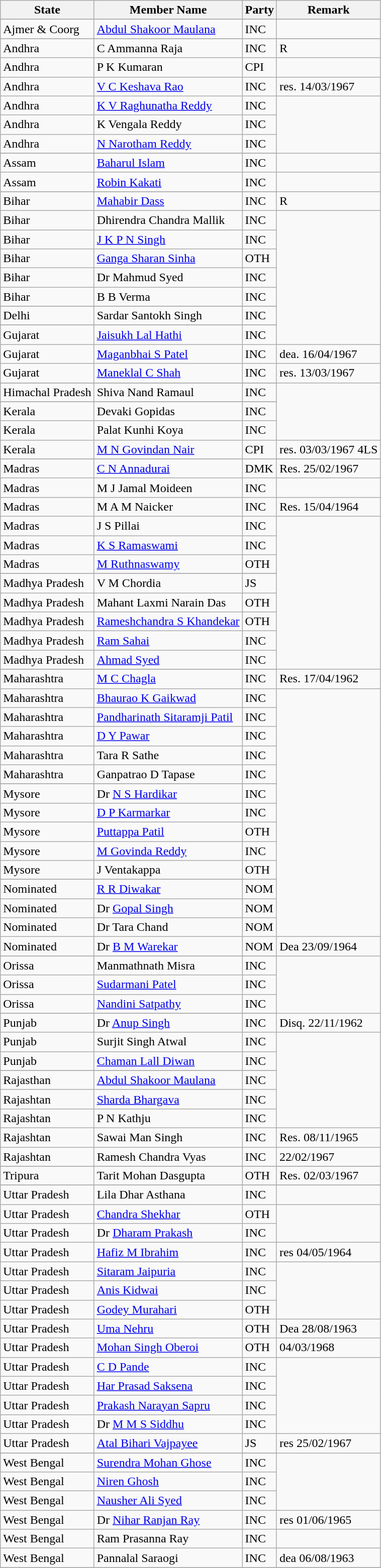<table class="wikitable sortable">
<tr>
<th>State</th>
<th>Member Name</th>
<th>Party</th>
<th>Remark</th>
</tr>
<tr>
</tr>
<tr>
<td>Ajmer & Coorg</td>
<td><a href='#'>Abdul Shakoor Maulana</a></td>
<td>INC</td>
<td></td>
</tr>
<tr>
</tr>
<tr>
<td>Andhra</td>
<td>C Ammanna Raja</td>
<td>INC</td>
<td>R</td>
</tr>
<tr>
<td>Andhra</td>
<td>P K Kumaran</td>
<td>CPI</td>
</tr>
<tr>
<td>Andhra</td>
<td><a href='#'>V C Keshava Rao</a></td>
<td>INC</td>
<td>res. 14/03/1967</td>
</tr>
<tr>
<td>Andhra</td>
<td><a href='#'>K V Raghunatha Reddy</a></td>
<td>INC</td>
</tr>
<tr>
<td>Andhra</td>
<td>K Vengala Reddy</td>
<td>INC</td>
</tr>
<tr>
<td>Andhra</td>
<td><a href='#'>N Narotham Reddy</a></td>
<td>INC</td>
</tr>
<tr>
</tr>
<tr>
<td>Assam</td>
<td><a href='#'>Baharul Islam</a></td>
<td>INC</td>
<td></td>
</tr>
<tr>
<td>Assam</td>
<td><a href='#'>Robin Kakati</a></td>
<td>INC</td>
</tr>
<tr>
</tr>
<tr>
<td>Bihar</td>
<td><a href='#'>Mahabir Dass</a></td>
<td>INC</td>
<td>R</td>
</tr>
<tr>
<td>Bihar</td>
<td>Dhirendra Chandra Mallik</td>
<td>INC</td>
</tr>
<tr>
<td>Bihar</td>
<td><a href='#'>J K P N Singh</a></td>
<td>INC</td>
</tr>
<tr>
<td>Bihar</td>
<td><a href='#'>Ganga Sharan Sinha</a></td>
<td>OTH</td>
</tr>
<tr>
<td>Bihar</td>
<td>Dr Mahmud Syed</td>
<td>INC</td>
</tr>
<tr>
<td>Bihar</td>
<td>B B Verma</td>
<td>INC</td>
</tr>
<tr>
</tr>
<tr>
<td>Delhi</td>
<td>Sardar Santokh Singh</td>
<td>INC</td>
</tr>
<tr>
</tr>
<tr>
<td>Gujarat</td>
<td><a href='#'>Jaisukh Lal Hathi</a></td>
<td>INC</td>
</tr>
<tr>
<td>Gujarat</td>
<td><a href='#'>Maganbhai S Patel</a></td>
<td>INC</td>
<td>dea. 16/04/1967</td>
</tr>
<tr>
<td>Gujarat</td>
<td><a href='#'>Maneklal C Shah</a></td>
<td>INC</td>
<td>res. 13/03/1967</td>
</tr>
<tr>
</tr>
<tr>
<td>Himachal Pradesh</td>
<td>Shiva Nand Ramaul</td>
<td>INC</td>
</tr>
<tr>
</tr>
<tr>
<td>Kerala</td>
<td>Devaki Gopidas</td>
<td>INC</td>
</tr>
<tr>
<td>Kerala</td>
<td>Palat Kunhi Koya</td>
<td>INC</td>
</tr>
<tr>
<td>Kerala</td>
<td><a href='#'>M N Govindan Nair</a></td>
<td>CPI</td>
<td>res. 03/03/1967 4LS</td>
</tr>
<tr>
</tr>
<tr>
<td>Madras</td>
<td><a href='#'>C N Annadurai</a></td>
<td>DMK</td>
<td>Res. 25/02/1967</td>
</tr>
<tr>
<td>Madras</td>
<td>M J Jamal Moideen</td>
<td>INC</td>
</tr>
<tr>
<td>Madras</td>
<td>M A M Naicker</td>
<td>INC</td>
<td>Res. 15/04/1964</td>
</tr>
<tr>
<td>Madras</td>
<td>J S Pillai</td>
<td>INC</td>
</tr>
<tr>
<td>Madras</td>
<td><a href='#'>K S Ramaswami</a></td>
<td>INC</td>
</tr>
<tr>
<td>Madras</td>
<td><a href='#'>M Ruthnaswamy</a></td>
<td>OTH</td>
</tr>
<tr>
</tr>
<tr>
<td>Madhya Pradesh</td>
<td>V M Chordia</td>
<td>JS</td>
</tr>
<tr>
<td>Madhya Pradesh</td>
<td>Mahant Laxmi Narain Das</td>
<td>OTH</td>
</tr>
<tr>
<td>Madhya Pradesh</td>
<td><a href='#'>Rameshchandra S Khandekar</a></td>
<td>OTH</td>
</tr>
<tr>
<td>Madhya Pradesh</td>
<td><a href='#'>Ram Sahai</a></td>
<td>INC</td>
</tr>
<tr>
<td>Madhya Pradesh</td>
<td><a href='#'>Ahmad Syed</a></td>
<td>INC</td>
</tr>
<tr>
</tr>
<tr>
<td>Maharashtra</td>
<td><a href='#'>M C Chagla</a></td>
<td>INC</td>
<td>Res. 17/04/1962</td>
</tr>
<tr>
<td>Maharashtra</td>
<td><a href='#'>Bhaurao K Gaikwad</a></td>
<td>INC</td>
</tr>
<tr>
<td>Maharashtra</td>
<td><a href='#'>Pandharinath Sitaramji Patil</a></td>
<td>INC</td>
</tr>
<tr>
<td>Maharashtra</td>
<td><a href='#'>D Y Pawar</a></td>
<td>INC</td>
</tr>
<tr>
<td>Maharashtra</td>
<td>Tara R Sathe</td>
<td>INC</td>
</tr>
<tr>
<td>Maharashtra</td>
<td>Ganpatrao D Tapase</td>
<td>INC</td>
</tr>
<tr>
</tr>
<tr>
<td>Mysore</td>
<td>Dr <a href='#'>N S Hardikar</a></td>
<td>INC</td>
</tr>
<tr>
<td>Mysore</td>
<td><a href='#'>D P Karmarkar</a></td>
<td>INC</td>
</tr>
<tr>
<td>Mysore</td>
<td><a href='#'>Puttappa Patil</a></td>
<td>OTH</td>
</tr>
<tr>
<td>Mysore</td>
<td><a href='#'>M Govinda Reddy</a></td>
<td>INC</td>
</tr>
<tr>
<td>Mysore</td>
<td>J Ventakappa</td>
<td>OTH</td>
</tr>
<tr>
</tr>
<tr>
<td>Nominated</td>
<td><a href='#'>R R Diwakar</a></td>
<td>NOM</td>
</tr>
<tr>
<td>Nominated</td>
<td>Dr <a href='#'>Gopal Singh</a></td>
<td>NOM</td>
</tr>
<tr>
<td>Nominated</td>
<td>Dr Tara Chand</td>
<td>NOM</td>
</tr>
<tr>
<td>Nominated</td>
<td>Dr <a href='#'>B M Warekar</a></td>
<td>NOM</td>
<td>Dea 23/09/1964</td>
</tr>
<tr>
</tr>
<tr>
<td>Orissa</td>
<td>Manmathnath Misra</td>
<td>INC</td>
</tr>
<tr>
<td>Orissa</td>
<td><a href='#'>Sudarmani Patel</a></td>
<td>INC</td>
</tr>
<tr>
<td>Orissa</td>
<td><a href='#'>Nandini Satpathy</a></td>
<td>INC</td>
</tr>
<tr>
</tr>
<tr>
<td>Punjab</td>
<td>Dr <a href='#'>Anup Singh</a></td>
<td>INC</td>
<td>Disq. 22/11/1962</td>
</tr>
<tr>
<td>Punjab</td>
<td>Surjit Singh Atwal</td>
<td>INC</td>
</tr>
<tr>
<td>Punjab</td>
<td><a href='#'>Chaman Lall Diwan</a></td>
<td>INC</td>
</tr>
<tr>
</tr>
<tr>
<td>Rajasthan</td>
<td><a href='#'>Abdul Shakoor Maulana</a></td>
<td>INC</td>
</tr>
<tr>
<td>Rajashtan</td>
<td><a href='#'>Sharda Bhargava</a></td>
<td>INC</td>
</tr>
<tr>
<td>Rajashtan</td>
<td>P N Kathju</td>
<td>INC</td>
</tr>
<tr>
<td>Rajashtan</td>
<td>Sawai Man Singh</td>
<td>INC</td>
<td>Res. 08/11/1965</td>
</tr>
<tr>
<td>Rajashtan</td>
<td>Ramesh Chandra Vyas</td>
<td>INC</td>
<td>22/02/1967</td>
</tr>
<tr>
</tr>
<tr>
<td>Tripura</td>
<td>Tarit Mohan Dasgupta</td>
<td>OTH</td>
<td>Res. 02/03/1967</td>
</tr>
<tr>
</tr>
<tr>
<td>Uttar Pradesh</td>
<td>Lila Dhar Asthana</td>
<td>INC</td>
<td></td>
</tr>
<tr>
<td>Uttar Pradesh</td>
<td><a href='#'>Chandra Shekhar</a></td>
<td>OTH</td>
</tr>
<tr>
<td>Uttar Pradesh</td>
<td>Dr <a href='#'>Dharam Prakash</a></td>
<td>INC</td>
</tr>
<tr>
<td>Uttar Pradesh</td>
<td><a href='#'>Hafiz M Ibrahim</a></td>
<td>INC</td>
<td>res 04/05/1964</td>
</tr>
<tr>
<td>Uttar Pradesh</td>
<td><a href='#'>Sitaram Jaipuria</a></td>
<td>INC</td>
</tr>
<tr>
<td>Uttar Pradesh</td>
<td><a href='#'>Anis Kidwai</a></td>
<td>INC</td>
</tr>
<tr>
<td>Uttar Pradesh</td>
<td><a href='#'>Godey Murahari </a></td>
<td>OTH</td>
</tr>
<tr>
<td>Uttar Pradesh</td>
<td><a href='#'>Uma Nehru</a></td>
<td>OTH</td>
<td>Dea 28/08/1963</td>
</tr>
<tr>
<td>Uttar Pradesh</td>
<td><a href='#'>Mohan Singh Oberoi</a></td>
<td>OTH</td>
<td>04/03/1968</td>
</tr>
<tr>
<td>Uttar Pradesh</td>
<td><a href='#'>C D Pande</a></td>
<td>INC</td>
</tr>
<tr>
<td>Uttar Pradesh</td>
<td><a href='#'>Har Prasad Saksena</a></td>
<td>INC</td>
</tr>
<tr>
<td>Uttar Pradesh</td>
<td><a href='#'>Prakash Narayan Sapru</a></td>
<td>INC</td>
</tr>
<tr>
<td>Uttar Pradesh</td>
<td>Dr <a href='#'>M M S Siddhu</a></td>
<td>INC</td>
</tr>
<tr>
<td>Uttar Pradesh</td>
<td><a href='#'>Atal Bihari Vajpayee</a></td>
<td>JS</td>
<td>res 25/02/1967</td>
</tr>
<tr>
</tr>
<tr>
<td>West Bengal</td>
<td><a href='#'>Surendra Mohan Ghose</a></td>
<td>INC</td>
</tr>
<tr>
<td>West Bengal</td>
<td><a href='#'>Niren Ghosh</a></td>
<td>INC</td>
</tr>
<tr>
<td>West Bengal</td>
<td><a href='#'>Nausher Ali Syed</a></td>
<td>INC</td>
</tr>
<tr>
<td>West Bengal</td>
<td>Dr <a href='#'>Nihar Ranjan Ray</a></td>
<td>INC</td>
<td>res 01/06/1965</td>
</tr>
<tr>
<td>West Bengal</td>
<td>Ram Prasanna Ray</td>
<td>INC</td>
</tr>
<tr>
<td>West Bengal</td>
<td>Pannalal Saraogi</td>
<td>INC</td>
<td>dea  06/08/1963</td>
</tr>
<tr>
</tr>
<tr>
</tr>
</table>
